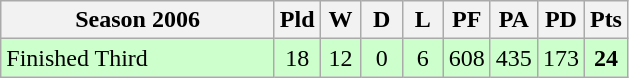<table class="wikitable" style="text-align:center;">
<tr>
<th width=175>Season 2006</th>
<th width=20 abbr="Played">Pld</th>
<th width=20 abbr="Won">W</th>
<th width=20 abbr="Drawn">D</th>
<th width=20 abbr="Lost">L</th>
<th width=20 abbr="Points for">PF</th>
<th width=20 abbr="Points against">PA</th>
<th width=20 abbr="Points difference">PD</th>
<th width=20 abbr="Points">Pts</th>
</tr>
<tr style="background: #ccffcc;">
<td style="text-align:left;">Finished Third</td>
<td>18</td>
<td>12</td>
<td>0</td>
<td>6</td>
<td>608</td>
<td>435</td>
<td>173</td>
<td><strong>24</strong></td>
</tr>
</table>
